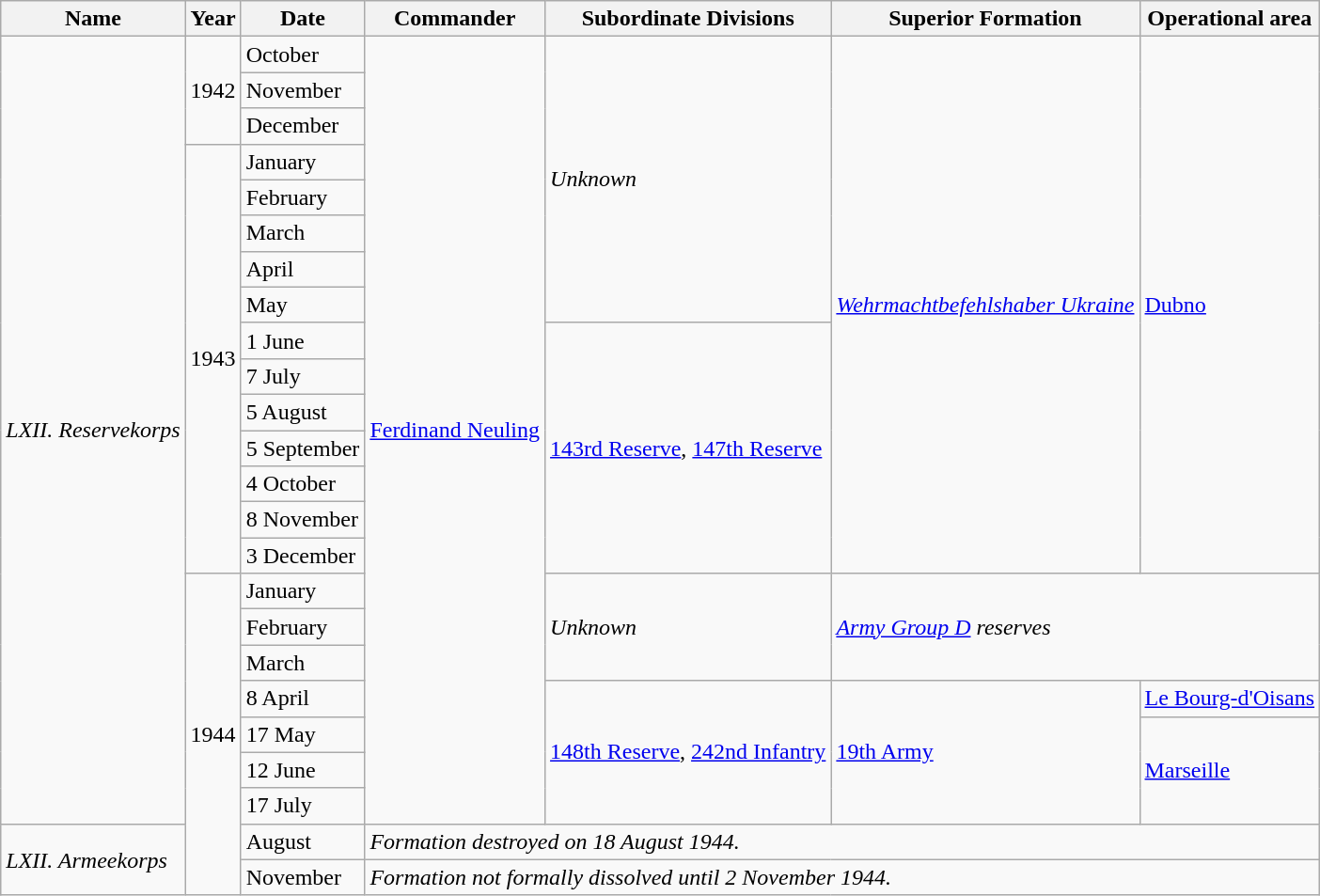<table class="wikitable">
<tr>
<th>Name</th>
<th>Year</th>
<th>Date</th>
<th>Commander</th>
<th>Subordinate Divisions</th>
<th>Superior Formation</th>
<th>Operational area</th>
</tr>
<tr>
<td rowspan="22"><em>LXII. Reservekorps</em></td>
<td rowspan="3">1942</td>
<td>October</td>
<td rowspan="22"><a href='#'>Ferdinand Neuling</a></td>
<td rowspan="8"><em>Unknown</em></td>
<td rowspan="15"><em><a href='#'>Wehrmachtbefehlshaber Ukraine</a></em></td>
<td rowspan="15"><a href='#'>Dubno</a></td>
</tr>
<tr>
<td>November</td>
</tr>
<tr>
<td>December</td>
</tr>
<tr>
<td rowspan="12">1943</td>
<td>January</td>
</tr>
<tr>
<td>February</td>
</tr>
<tr>
<td>March</td>
</tr>
<tr>
<td>April</td>
</tr>
<tr>
<td>May</td>
</tr>
<tr>
<td>1 June</td>
<td rowspan="7"><a href='#'>143rd Reserve</a>, <a href='#'>147th Reserve</a></td>
</tr>
<tr>
<td>7 July</td>
</tr>
<tr>
<td>5 August</td>
</tr>
<tr>
<td>5 September</td>
</tr>
<tr>
<td>4 October</td>
</tr>
<tr>
<td>8 November</td>
</tr>
<tr>
<td>3 December</td>
</tr>
<tr>
<td rowspan="9">1944</td>
<td>January</td>
<td rowspan="3"><em>Unknown</em></td>
<td colspan="2" rowspan="3"><em><a href='#'>Army Group D</a> reserves</em></td>
</tr>
<tr>
<td>February</td>
</tr>
<tr>
<td>March</td>
</tr>
<tr>
<td>8 April</td>
<td rowspan="4"><a href='#'>148th Reserve</a>, <a href='#'>242nd Infantry</a></td>
<td rowspan="4"><a href='#'>19th Army</a></td>
<td><a href='#'>Le Bourg-d'Oisans</a></td>
</tr>
<tr>
<td>17 May</td>
<td rowspan="3"><a href='#'>Marseille</a></td>
</tr>
<tr>
<td>12 June</td>
</tr>
<tr>
<td>17 July</td>
</tr>
<tr>
<td rowspan="2"><em>LXII. Armeekorps</em></td>
<td>August</td>
<td colspan="4"><em>Formation destroyed on 18 August 1944.</em></td>
</tr>
<tr>
<td>November</td>
<td colspan="4"><em>Formation not formally dissolved until 2 November 1944.</em></td>
</tr>
</table>
